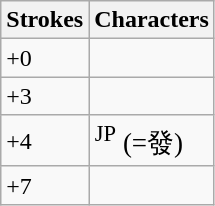<table class="wikitable">
<tr>
<th>Strokes</th>
<th>Characters</th>
</tr>
<tr --->
<td>+0</td>
<td style="font-size: large;"></td>
</tr>
<tr --->
<td>+3</td>
<td style="font-size: large;"></td>
</tr>
<tr --->
<td>+4</td>
<td style="font-size: large;">  <sup>JP</sup> (=發)</td>
</tr>
<tr --->
<td>+7</td>
<td style="font-size: large;"> </td>
</tr>
</table>
